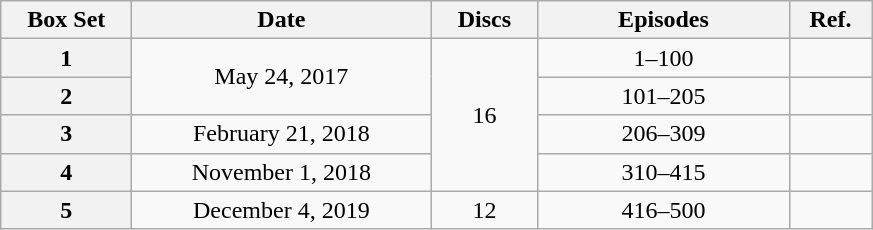<table class="wikitable" style="text-align:center;">
<tr>
<th scope="col" style="width:5em;">Box Set</th>
<th scope="col" style="width:12em;">Date</th>
<th scope="col" style="width:4em;">Discs</th>
<th scope="col" style="width:10em;">Episodes</th>
<th scope="col" style="width:3em;">Ref.</th>
</tr>
<tr>
<th scope="row">1</th>
<td rowspan="2">May 24, 2017</td>
<td rowspan="4">16</td>
<td>1–100</td>
<td></td>
</tr>
<tr>
<th scope="row">2</th>
<td>101–205</td>
<td></td>
</tr>
<tr>
<th scope="row">3</th>
<td>February 21, 2018</td>
<td>206–309</td>
<td></td>
</tr>
<tr>
<th scope="row">4</th>
<td>November 1, 2018</td>
<td>310–415</td>
<td></td>
</tr>
<tr>
<th scope="row">5</th>
<td>December 4, 2019</td>
<td>12</td>
<td>416–500</td>
<td></td>
</tr>
</table>
